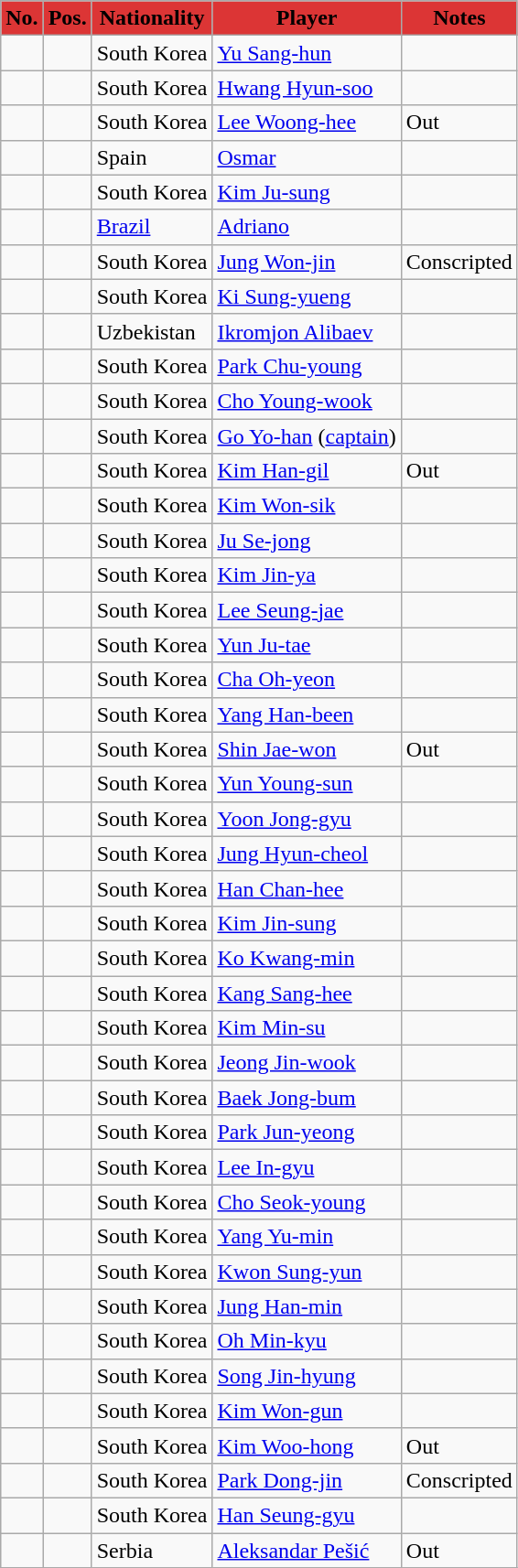<table class="wikitable sortable" style="text-align: left">
<tr>
<th style="color:#000000; background:#DC3535;">No.</th>
<th style="color:#000000; background:#DC3535;">Pos.</th>
<th style="color:#000000; background:#DC3535;">Nationality</th>
<th style="color:#000000; background:#DC3535;">Player</th>
<th style="color:#000000; background:#DC3535;">Notes</th>
</tr>
<tr>
<td></td>
<td></td>
<td> South Korea</td>
<td><a href='#'>Yu Sang-hun</a></td>
<td></td>
</tr>
<tr>
<td></td>
<td></td>
<td> South Korea</td>
<td><a href='#'>Hwang Hyun-soo</a></td>
<td></td>
</tr>
<tr>
<td></td>
<td></td>
<td> South Korea</td>
<td><a href='#'>Lee Woong-hee</a></td>
<td>Out</td>
</tr>
<tr>
<td></td>
<td></td>
<td> Spain</td>
<td><a href='#'>Osmar</a></td>
<td></td>
</tr>
<tr>
<td></td>
<td></td>
<td> South Korea</td>
<td><a href='#'>Kim Ju-sung</a></td>
<td></td>
</tr>
<tr>
<td></td>
<td></td>
<td> <a href='#'>Brazil</a></td>
<td><a href='#'>Adriano</a></td>
<td></td>
</tr>
<tr>
<td></td>
<td></td>
<td> South Korea</td>
<td><a href='#'>Jung Won-jin</a></td>
<td>Conscripted</td>
</tr>
<tr>
<td></td>
<td></td>
<td> South Korea</td>
<td><a href='#'>Ki Sung-yueng</a></td>
<td></td>
</tr>
<tr>
<td></td>
<td></td>
<td> Uzbekistan</td>
<td><a href='#'>Ikromjon Alibaev</a></td>
<td></td>
</tr>
<tr>
<td></td>
<td></td>
<td> South Korea</td>
<td><a href='#'>Park Chu-young</a></td>
<td></td>
</tr>
<tr>
<td></td>
<td></td>
<td> South Korea</td>
<td><a href='#'>Cho Young-wook</a></td>
<td></td>
</tr>
<tr>
<td></td>
<td></td>
<td> South Korea</td>
<td><a href='#'>Go Yo-han</a> (<a href='#'>captain</a>)</td>
<td></td>
</tr>
<tr>
<td></td>
<td></td>
<td> South Korea</td>
<td><a href='#'>Kim Han-gil</a></td>
<td>Out</td>
</tr>
<tr>
<td></td>
<td></td>
<td> South Korea</td>
<td><a href='#'>Kim Won-sik</a></td>
<td></td>
</tr>
<tr>
<td></td>
<td></td>
<td> South Korea</td>
<td><a href='#'>Ju Se-jong</a></td>
<td></td>
</tr>
<tr>
<td></td>
<td></td>
<td> South Korea</td>
<td><a href='#'>Kim Jin-ya</a></td>
<td></td>
</tr>
<tr>
<td></td>
<td></td>
<td> South Korea</td>
<td><a href='#'>Lee Seung-jae</a></td>
<td></td>
</tr>
<tr>
<td></td>
<td></td>
<td> South Korea</td>
<td><a href='#'>Yun Ju-tae</a></td>
<td></td>
</tr>
<tr>
<td></td>
<td></td>
<td> South Korea</td>
<td><a href='#'>Cha Oh-yeon</a></td>
<td></td>
</tr>
<tr>
<td></td>
<td></td>
<td> South Korea</td>
<td><a href='#'>Yang Han-been</a></td>
<td></td>
</tr>
<tr>
<td></td>
<td></td>
<td> South Korea</td>
<td><a href='#'>Shin Jae-won</a></td>
<td>Out</td>
</tr>
<tr>
<td></td>
<td></td>
<td> South Korea</td>
<td><a href='#'>Yun Young-sun</a></td>
<td></td>
</tr>
<tr>
<td></td>
<td></td>
<td> South Korea</td>
<td><a href='#'>Yoon Jong-gyu</a></td>
<td></td>
</tr>
<tr>
<td></td>
<td></td>
<td> South Korea</td>
<td><a href='#'>Jung Hyun-cheol</a></td>
<td></td>
</tr>
<tr>
<td></td>
<td></td>
<td> South Korea</td>
<td><a href='#'>Han Chan-hee</a></td>
<td></td>
</tr>
<tr>
<td></td>
<td></td>
<td> South Korea</td>
<td><a href='#'>Kim Jin-sung</a></td>
<td></td>
</tr>
<tr>
<td></td>
<td></td>
<td> South Korea</td>
<td><a href='#'>Ko Kwang-min</a></td>
<td></td>
</tr>
<tr>
<td></td>
<td></td>
<td> South Korea</td>
<td><a href='#'>Kang Sang-hee</a></td>
<td></td>
</tr>
<tr>
<td></td>
<td></td>
<td> South Korea</td>
<td><a href='#'>Kim Min-su</a></td>
<td></td>
</tr>
<tr>
<td></td>
<td></td>
<td> South Korea</td>
<td><a href='#'>Jeong Jin-wook</a></td>
<td></td>
</tr>
<tr>
<td></td>
<td></td>
<td> South Korea</td>
<td><a href='#'>Baek Jong-bum</a></td>
<td></td>
</tr>
<tr>
<td></td>
<td></td>
<td> South Korea</td>
<td><a href='#'>Park Jun-yeong</a></td>
<td></td>
</tr>
<tr>
<td></td>
<td></td>
<td> South Korea</td>
<td><a href='#'>Lee In-gyu</a></td>
<td></td>
</tr>
<tr>
<td></td>
<td></td>
<td> South Korea</td>
<td><a href='#'>Cho Seok-young</a></td>
<td></td>
</tr>
<tr>
<td></td>
<td></td>
<td> South Korea</td>
<td><a href='#'>Yang Yu-min</a></td>
<td></td>
</tr>
<tr>
<td></td>
<td></td>
<td> South Korea</td>
<td><a href='#'>Kwon Sung-yun</a></td>
<td></td>
</tr>
<tr>
<td></td>
<td></td>
<td> South Korea</td>
<td><a href='#'>Jung Han-min</a></td>
<td></td>
</tr>
<tr>
<td></td>
<td></td>
<td> South Korea</td>
<td><a href='#'>Oh Min-kyu</a></td>
<td></td>
</tr>
<tr>
<td></td>
<td></td>
<td> South Korea</td>
<td><a href='#'>Song Jin-hyung</a></td>
<td></td>
</tr>
<tr>
<td></td>
<td></td>
<td> South Korea</td>
<td><a href='#'>Kim Won-gun</a></td>
<td></td>
</tr>
<tr>
<td></td>
<td></td>
<td> South Korea</td>
<td><a href='#'>Kim Woo-hong</a></td>
<td>Out</td>
</tr>
<tr>
<td></td>
<td></td>
<td> South Korea</td>
<td><a href='#'>Park Dong-jin</a></td>
<td>Conscripted</td>
</tr>
<tr>
<td></td>
<td></td>
<td> South Korea</td>
<td><a href='#'>Han Seung-gyu</a></td>
<td></td>
</tr>
<tr>
<td></td>
<td></td>
<td> Serbia</td>
<td><a href='#'>Aleksandar Pešić</a></td>
<td>Out</td>
</tr>
<tr>
</tr>
</table>
